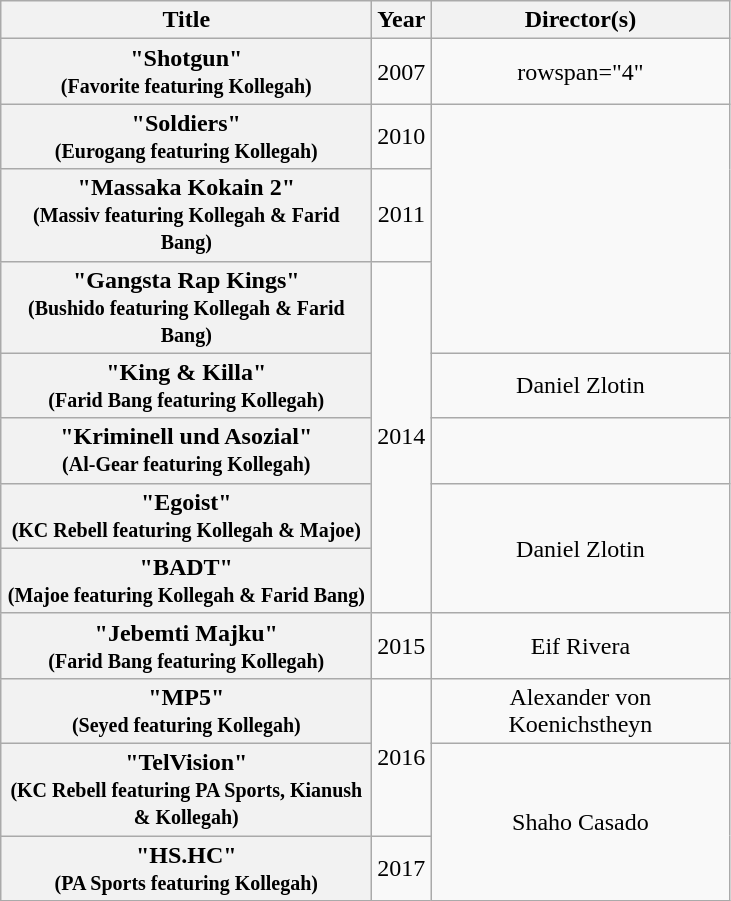<table class="wikitable plainrowheaders" style="text-align:center;">
<tr>
<th scope="col" style="width:15em;">Title</th>
<th scope="col" style="width:1em;">Year</th>
<th scope="col" style="width:12em;">Director(s)</th>
</tr>
<tr>
<th scope="row">"Shotgun"<br><small>(Favorite featuring Kollegah)</small></th>
<td>2007</td>
<td>rowspan="4" </td>
</tr>
<tr>
<th scope="row">"Soldiers"<br><small>(Eurogang featuring Kollegah)</small></th>
<td>2010</td>
</tr>
<tr>
<th scope="row">"Massaka Kokain 2"<br><small>(Massiv featuring Kollegah & Farid Bang)</small></th>
<td>2011</td>
</tr>
<tr>
<th scope="row">"Gangsta Rap Kings"<br><small>(Bushido featuring Kollegah & Farid Bang)</small></th>
<td rowspan="5">2014</td>
</tr>
<tr>
<th scope="row">"King & Killa"<br><small>(Farid Bang featuring Kollegah)</small></th>
<td>Daniel Zlotin</td>
</tr>
<tr>
<th scope="row">"Kriminell und Asozial"<br><small>(Al-Gear featuring Kollegah)</small></th>
<td></td>
</tr>
<tr>
<th scope="row">"Egoist"<br><small>(KC Rebell featuring Kollegah & Majoe)</small></th>
<td rowspan="2">Daniel Zlotin</td>
</tr>
<tr>
<th scope="row">"BADT"<br><small>(Majoe featuring Kollegah & Farid Bang)</small></th>
</tr>
<tr>
<th scope="row">"Jebemti Majku"<br><small>(Farid Bang featuring Kollegah)</small></th>
<td>2015</td>
<td>Eif Rivera</td>
</tr>
<tr>
<th scope="row">"MP5"<br><small>(Seyed featuring Kollegah)</small></th>
<td rowspan="2">2016</td>
<td>Alexander von Koenichstheyn</td>
</tr>
<tr>
<th scope="row">"TelVision"<br><small>(KC Rebell featuring PA Sports, Kianush & Kollegah)</small></th>
<td rowspan="2">Shaho Casado</td>
</tr>
<tr>
<th scope="row">"HS.HC"<br><small>(PA Sports featuring Kollegah)</small></th>
<td>2017</td>
</tr>
</table>
